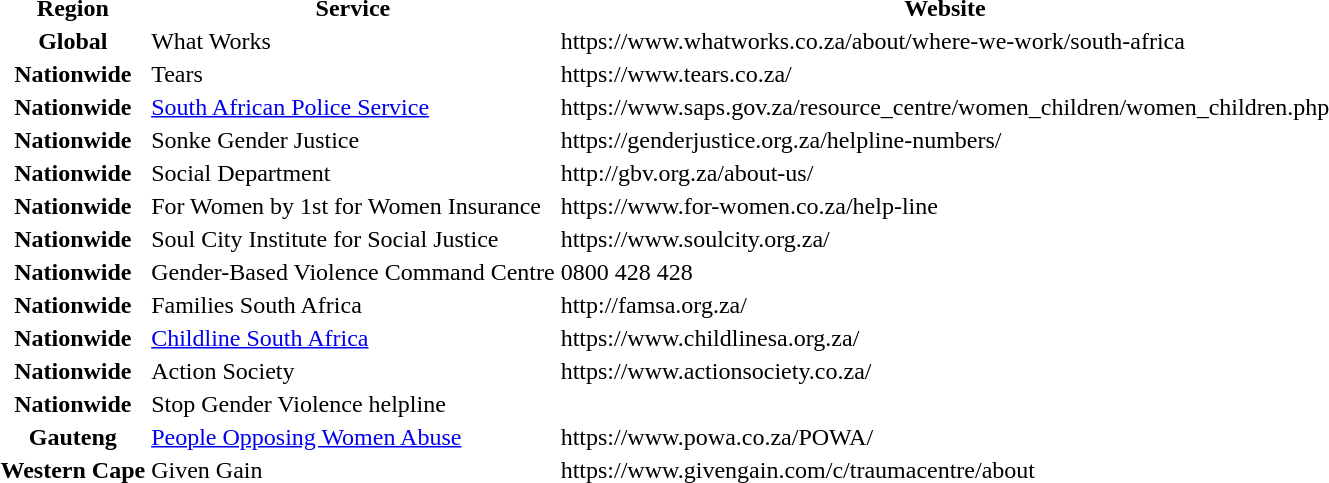<table>
<tr>
<th>Region</th>
<th>Service</th>
<th>Website</th>
</tr>
<tr>
<th>Global</th>
<td>What Works</td>
<td>https://www.whatworks.co.za/about/where-we-work/south-africa</td>
</tr>
<tr>
<th>Nationwide</th>
<td>Tears</td>
<td>https://www.tears.co.za/</td>
</tr>
<tr>
<th>Nationwide</th>
<td><a href='#'>South African Police Service</a></td>
<td>https://www.saps.gov.za/resource_centre/women_children/women_children.php</td>
</tr>
<tr>
<th>Nationwide</th>
<td>Sonke Gender Justice</td>
<td>https://genderjustice.org.za/helpline-numbers/</td>
</tr>
<tr>
<th>Nationwide</th>
<td>Social Department</td>
<td>http://gbv.org.za/about-us/</td>
</tr>
<tr>
<th>Nationwide</th>
<td>For Women by 1st for Women Insurance</td>
<td>https://www.for-women.co.za/help-line</td>
</tr>
<tr>
<th>Nationwide</th>
<td>Soul City Institute for Social Justice</td>
<td>https://www.soulcity.org.za/</td>
</tr>
<tr>
<th>Nationwide</th>
<td>Gender-Based Violence Command Centre</td>
<td>0800 428 428</td>
</tr>
<tr>
<th>Nationwide</th>
<td>Families South Africa</td>
<td>http://famsa.org.za/</td>
</tr>
<tr>
<th>Nationwide</th>
<td><a href='#'>Childline South Africa</a></td>
<td>https://www.childlinesa.org.za/</td>
</tr>
<tr>
<th>Nationwide</th>
<td>Action Society</td>
<td>https://www.actionsociety.co.za/</td>
</tr>
<tr>
<th>Nationwide</th>
<td>Stop Gender Violence helpline</td>
<td></td>
</tr>
<tr>
<th>Gauteng</th>
<td><a href='#'>People Opposing Women Abuse</a></td>
<td>https://www.powa.co.za/POWA/</td>
</tr>
<tr>
<th>Western Cape</th>
<td>Given Gain</td>
<td>https://www.givengain.com/c/traumacentre/about</td>
</tr>
</table>
